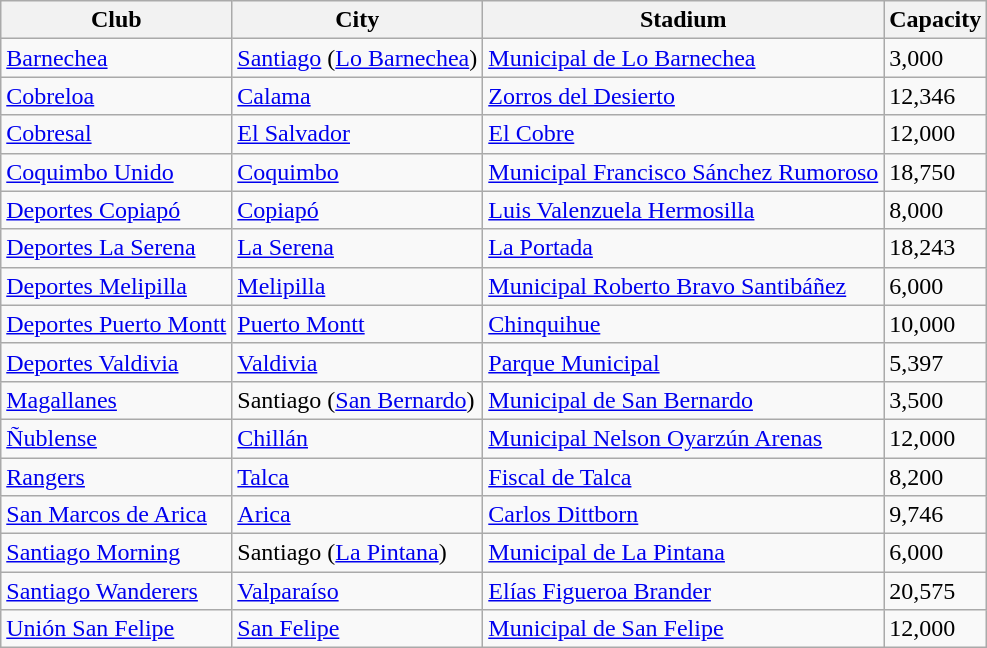<table class="wikitable sortable">
<tr>
<th>Club</th>
<th>City</th>
<th>Stadium</th>
<th>Capacity</th>
</tr>
<tr>
<td><a href='#'>Barnechea</a></td>
<td><a href='#'>Santiago</a> (<a href='#'>Lo Barnechea</a>)</td>
<td><a href='#'>Municipal de Lo Barnechea</a></td>
<td>3,000</td>
</tr>
<tr>
<td><a href='#'>Cobreloa</a></td>
<td><a href='#'>Calama</a></td>
<td><a href='#'>Zorros del Desierto</a></td>
<td>12,346</td>
</tr>
<tr>
<td><a href='#'>Cobresal</a></td>
<td><a href='#'>El Salvador</a></td>
<td><a href='#'>El Cobre</a></td>
<td>12,000</td>
</tr>
<tr>
<td><a href='#'>Coquimbo Unido</a></td>
<td><a href='#'>Coquimbo</a></td>
<td><a href='#'>Municipal Francisco Sánchez Rumoroso</a></td>
<td>18,750</td>
</tr>
<tr>
<td><a href='#'>Deportes Copiapó</a></td>
<td><a href='#'>Copiapó</a></td>
<td><a href='#'>Luis Valenzuela Hermosilla</a></td>
<td>8,000</td>
</tr>
<tr>
<td><a href='#'>Deportes La Serena</a></td>
<td><a href='#'>La Serena</a></td>
<td><a href='#'>La Portada</a></td>
<td>18,243</td>
</tr>
<tr>
<td><a href='#'>Deportes Melipilla</a></td>
<td><a href='#'>Melipilla</a></td>
<td><a href='#'>Municipal Roberto Bravo Santibáñez</a></td>
<td>6,000</td>
</tr>
<tr>
<td><a href='#'>Deportes Puerto Montt</a></td>
<td><a href='#'>Puerto Montt</a></td>
<td><a href='#'>Chinquihue</a></td>
<td>10,000</td>
</tr>
<tr>
<td><a href='#'>Deportes Valdivia</a></td>
<td><a href='#'>Valdivia</a></td>
<td><a href='#'>Parque Municipal</a></td>
<td>5,397</td>
</tr>
<tr>
<td><a href='#'>Magallanes</a></td>
<td>Santiago (<a href='#'>San Bernardo</a>)</td>
<td><a href='#'>Municipal de San Bernardo</a></td>
<td>3,500</td>
</tr>
<tr>
<td><a href='#'>Ñublense</a></td>
<td><a href='#'>Chillán</a></td>
<td><a href='#'>Municipal Nelson Oyarzún Arenas</a></td>
<td>12,000</td>
</tr>
<tr>
<td><a href='#'>Rangers</a></td>
<td><a href='#'>Talca</a></td>
<td><a href='#'>Fiscal de Talca</a></td>
<td>8,200</td>
</tr>
<tr>
<td><a href='#'>San Marcos de Arica</a></td>
<td><a href='#'>Arica</a></td>
<td><a href='#'>Carlos Dittborn</a></td>
<td>9,746</td>
</tr>
<tr>
<td><a href='#'>Santiago Morning</a></td>
<td>Santiago (<a href='#'>La Pintana</a>)</td>
<td><a href='#'>Municipal de La Pintana</a></td>
<td>6,000</td>
</tr>
<tr>
<td><a href='#'>Santiago Wanderers</a></td>
<td><a href='#'>Valparaíso</a></td>
<td><a href='#'>Elías Figueroa Brander</a></td>
<td>20,575</td>
</tr>
<tr>
<td><a href='#'>Unión San Felipe</a></td>
<td><a href='#'>San Felipe</a></td>
<td><a href='#'>Municipal de San Felipe</a></td>
<td>12,000</td>
</tr>
</table>
